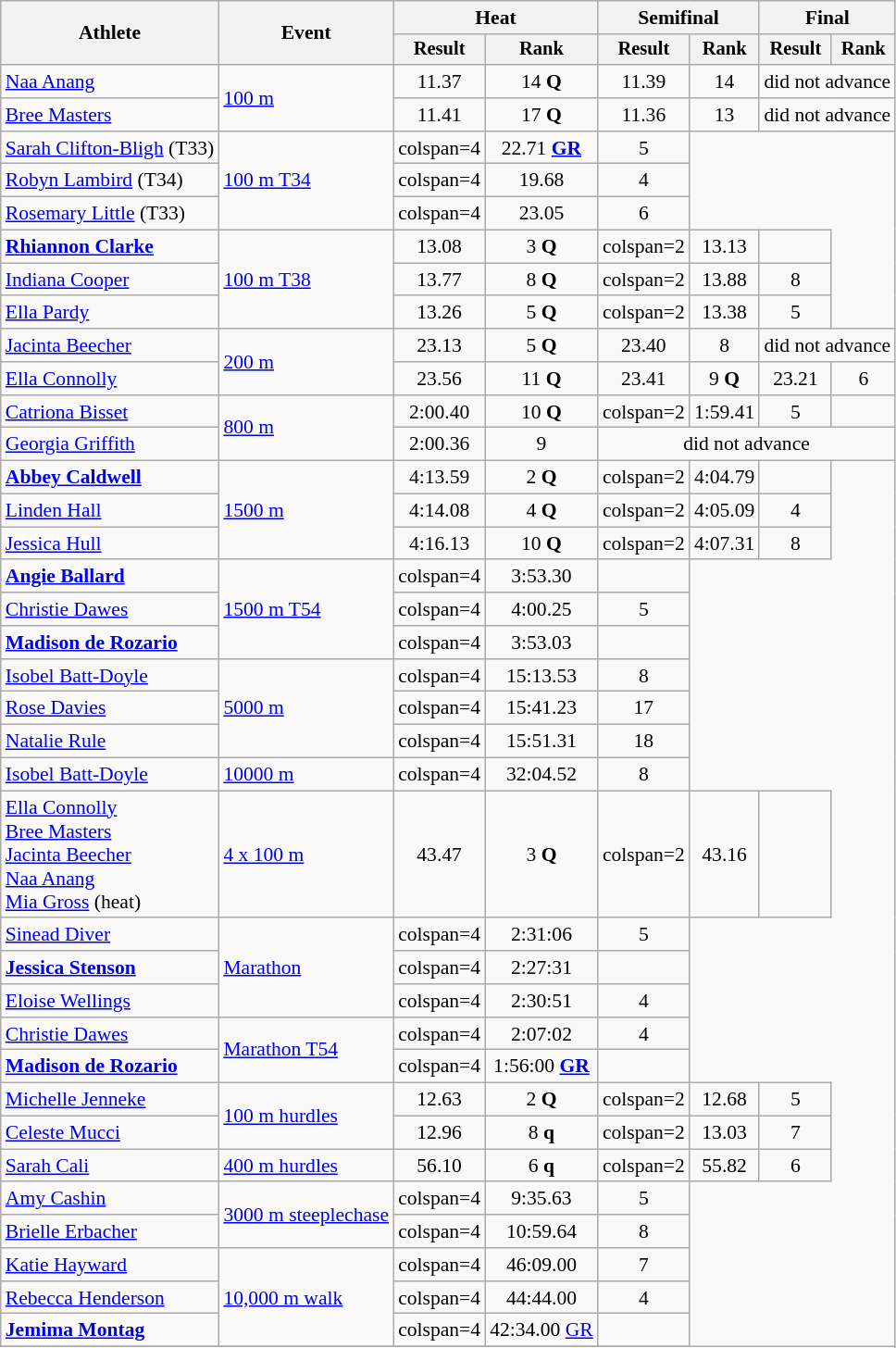<table class="wikitable" style="font-size:90%;text-align:center">
<tr>
<th rowspan="2">Athlete</th>
<th rowspan="2">Event</th>
<th colspan="2">Heat</th>
<th colspan="2">Semifinal</th>
<th colspan="2">Final</th>
</tr>
<tr style="font-size:95%">
<th>Result</th>
<th>Rank</th>
<th>Result</th>
<th>Rank</th>
<th>Result</th>
<th>Rank</th>
</tr>
<tr>
<td align="left"><a href='#'>Naa Anang</a></td>
<td rowspan="2" style="text-align:left;"><a href='#'>100 m</a></td>
<td>11.37</td>
<td>14 <strong>Q</strong></td>
<td>11.39</td>
<td>14</td>
<td colspan=2>did not advance</td>
</tr>
<tr>
<td align="left"><a href='#'>Bree Masters</a></td>
<td>11.41</td>
<td>17 <strong>Q</strong></td>
<td>11.36</td>
<td>13</td>
<td colspan=2>did not advance</td>
</tr>
<tr>
<td align="left"><a href='#'>Sarah Clifton-Bligh</a> (T33)</td>
<td rowspan="3" style="text-align:left;"><a href='#'>100 m T34</a></td>
<td>colspan=4 </td>
<td>22.71 <a href='#'><strong>GR</strong></a></td>
<td>5</td>
</tr>
<tr>
<td align="left"><a href='#'>Robyn Lambird</a> (T34)</td>
<td>colspan=4 </td>
<td>19.68</td>
<td>4</td>
</tr>
<tr>
<td align="left"><a href='#'>Rosemary Little</a> (T33)</td>
<td>colspan=4 </td>
<td>23.05</td>
<td>6</td>
</tr>
<tr>
<td align="left"><strong><a href='#'>Rhiannon Clarke</a></strong></td>
<td rowspan="3" style="text-align:left;"><a href='#'>100 m T38</a></td>
<td>13.08</td>
<td>3 <strong>Q</strong></td>
<td>colspan=2 </td>
<td>13.13</td>
<td></td>
</tr>
<tr>
<td align="left"><a href='#'>Indiana Cooper</a></td>
<td>13.77</td>
<td>8 <strong>Q</strong></td>
<td>colspan=2 </td>
<td>13.88</td>
<td>8</td>
</tr>
<tr>
<td align="left"><a href='#'>Ella Pardy</a></td>
<td>13.26</td>
<td>5 <strong>Q</strong></td>
<td>colspan=2 </td>
<td>13.38</td>
<td>5</td>
</tr>
<tr>
<td align="left"><a href='#'>Jacinta Beecher</a></td>
<td rowspan="2" style="text-align:left;"><a href='#'>200 m</a></td>
<td>23.13</td>
<td>5 <strong>Q</strong></td>
<td>23.40</td>
<td>8</td>
<td colspan=2>did not advance</td>
</tr>
<tr>
<td align="left"><a href='#'>Ella Connolly</a></td>
<td>23.56</td>
<td>11 <strong>Q</strong></td>
<td>23.41</td>
<td>9 <strong>Q</strong></td>
<td>23.21</td>
<td>6</td>
</tr>
<tr>
<td align="left"><a href='#'>Catriona Bisset</a></td>
<td rowspan="2" style="text-align:left;"><a href='#'>800 m</a></td>
<td>2:00.40</td>
<td>10 <strong>Q</strong></td>
<td>colspan=2 </td>
<td>1:59.41</td>
<td>5</td>
</tr>
<tr>
<td align="left"><a href='#'>Georgia Griffith</a></td>
<td>2:00.36</td>
<td>9</td>
<td colspan=4>did not advance</td>
</tr>
<tr>
<td align="left"><strong><a href='#'>Abbey Caldwell</a></strong></td>
<td rowspan="3" style="text-align:left;"><a href='#'>1500 m</a></td>
<td>4:13.59</td>
<td>2 <strong>Q</strong></td>
<td>colspan=2 </td>
<td>4:04.79</td>
<td></td>
</tr>
<tr>
<td align="left"><a href='#'>Linden Hall</a></td>
<td>4:14.08</td>
<td>4 <strong>Q</strong></td>
<td>colspan=2 </td>
<td>4:05.09</td>
<td>4</td>
</tr>
<tr>
<td align="left"><a href='#'>Jessica Hull</a></td>
<td>4:16.13</td>
<td>10 <strong>Q</strong></td>
<td>colspan=2 </td>
<td>4:07.31</td>
<td>8</td>
</tr>
<tr>
<td align="left"><strong><a href='#'>Angie Ballard</a></strong></td>
<td rowspan="3" style="text-align:left;"><a href='#'>1500 m T54</a></td>
<td>colspan=4 </td>
<td>3:53.30</td>
<td></td>
</tr>
<tr>
<td align="left"><a href='#'>Christie Dawes</a></td>
<td>colspan=4 </td>
<td>4:00.25</td>
<td>5</td>
</tr>
<tr>
<td align="left"><strong><a href='#'>Madison de Rozario</a></strong></td>
<td>colspan=4 </td>
<td>3:53.03</td>
<td></td>
</tr>
<tr>
<td align="left"><a href='#'>Isobel Batt-Doyle</a></td>
<td rowspan="3" style="text-align:left;"><a href='#'>5000 m</a></td>
<td>colspan=4 </td>
<td>15:13.53</td>
<td>8</td>
</tr>
<tr>
<td align="left"><a href='#'>Rose Davies</a></td>
<td>colspan=4 </td>
<td>15:41.23</td>
<td>17</td>
</tr>
<tr>
<td align="left"><a href='#'>Natalie Rule</a></td>
<td>colspan=4 </td>
<td>15:51.31</td>
<td>18</td>
</tr>
<tr>
<td align="left"><a href='#'>Isobel Batt-Doyle</a></td>
<td align="left"><a href='#'>10000 m</a></td>
<td>colspan=4 </td>
<td>32:04.52</td>
<td>8</td>
</tr>
<tr>
<td align="left"><a href='#'>Ella Connolly</a><br><a href='#'>Bree Masters</a><br><a href='#'>Jacinta Beecher</a><br><a href='#'>Naa Anang</a><br><a href='#'>Mia Gross</a> (heat)</td>
<td align="left"><a href='#'>4 x 100 m</a></td>
<td>43.47</td>
<td>3 <strong>Q</strong></td>
<td>colspan=2 </td>
<td>43.16</td>
<td></td>
</tr>
<tr>
<td align="left"><a href='#'>Sinead Diver</a></td>
<td align="left" rowspan="3" style="text-align:left;"><a href='#'>Marathon</a></td>
<td>colspan=4 </td>
<td>2:31:06</td>
<td>5</td>
</tr>
<tr>
<td align="left"><strong><a href='#'>Jessica Stenson</a></strong></td>
<td>colspan=4 </td>
<td>2:27:31</td>
<td></td>
</tr>
<tr>
<td align="left"><a href='#'>Eloise Wellings</a></td>
<td>colspan=4 </td>
<td>2:30:51</td>
<td>4</td>
</tr>
<tr>
<td align="left"><a href='#'>Christie Dawes</a></td>
<td rowspan="2" style="text-align:left;"><a href='#'>Marathon T54</a></td>
<td>colspan=4 </td>
<td>2:07:02</td>
<td>4</td>
</tr>
<tr>
<td align="left"><strong><a href='#'>Madison de Rozario</a></strong></td>
<td>colspan=4 </td>
<td>1:56:00 <a href='#'><strong>GR</strong></a></td>
<td></td>
</tr>
<tr>
<td align="left"><a href='#'>Michelle Jenneke</a></td>
<td align="left" rowspan="2" style="text-align:left;"><a href='#'>100 m hurdles</a></td>
<td>12.63</td>
<td>2 <strong>Q</strong></td>
<td>colspan=2 </td>
<td>12.68</td>
<td>5</td>
</tr>
<tr>
<td align="left"><a href='#'>Celeste Mucci</a></td>
<td>12.96</td>
<td>8 <strong>q</strong></td>
<td>colspan=2 </td>
<td>13.03</td>
<td>7</td>
</tr>
<tr>
<td align="left"><a href='#'>Sarah Cali</a></td>
<td align="left"><a href='#'>400 m hurdles</a></td>
<td>56.10</td>
<td>6 <strong>q</strong></td>
<td>colspan=2 </td>
<td>55.82</td>
<td>6</td>
</tr>
<tr>
<td align="left"><a href='#'>Amy Cashin</a></td>
<td align="left" rowspan="2" style="text-align:left;"><a href='#'>3000 m steeplechase</a></td>
<td>colspan=4 </td>
<td>9:35.63</td>
<td>5</td>
</tr>
<tr>
<td align="left"><a href='#'>Brielle Erbacher</a></td>
<td>colspan=4 </td>
<td>10:59.64</td>
<td>8</td>
</tr>
<tr>
<td align="left"><a href='#'>Katie Hayward</a></td>
<td align="left" rowspan="3" style="text-align:left;"><a href='#'>10,000 m walk</a></td>
<td>colspan=4 </td>
<td>46:09.00</td>
<td>7</td>
</tr>
<tr>
<td align="left"><a href='#'>Rebecca Henderson</a></td>
<td>colspan=4 </td>
<td>44:44.00</td>
<td>4</td>
</tr>
<tr>
<td align="left"><strong><a href='#'>Jemima Montag</a></strong></td>
<td>colspan=4 </td>
<td>42:34.00 <strong><a href='#'></strong>GR<strong></a></strong></td>
<td></td>
</tr>
<tr>
</tr>
</table>
